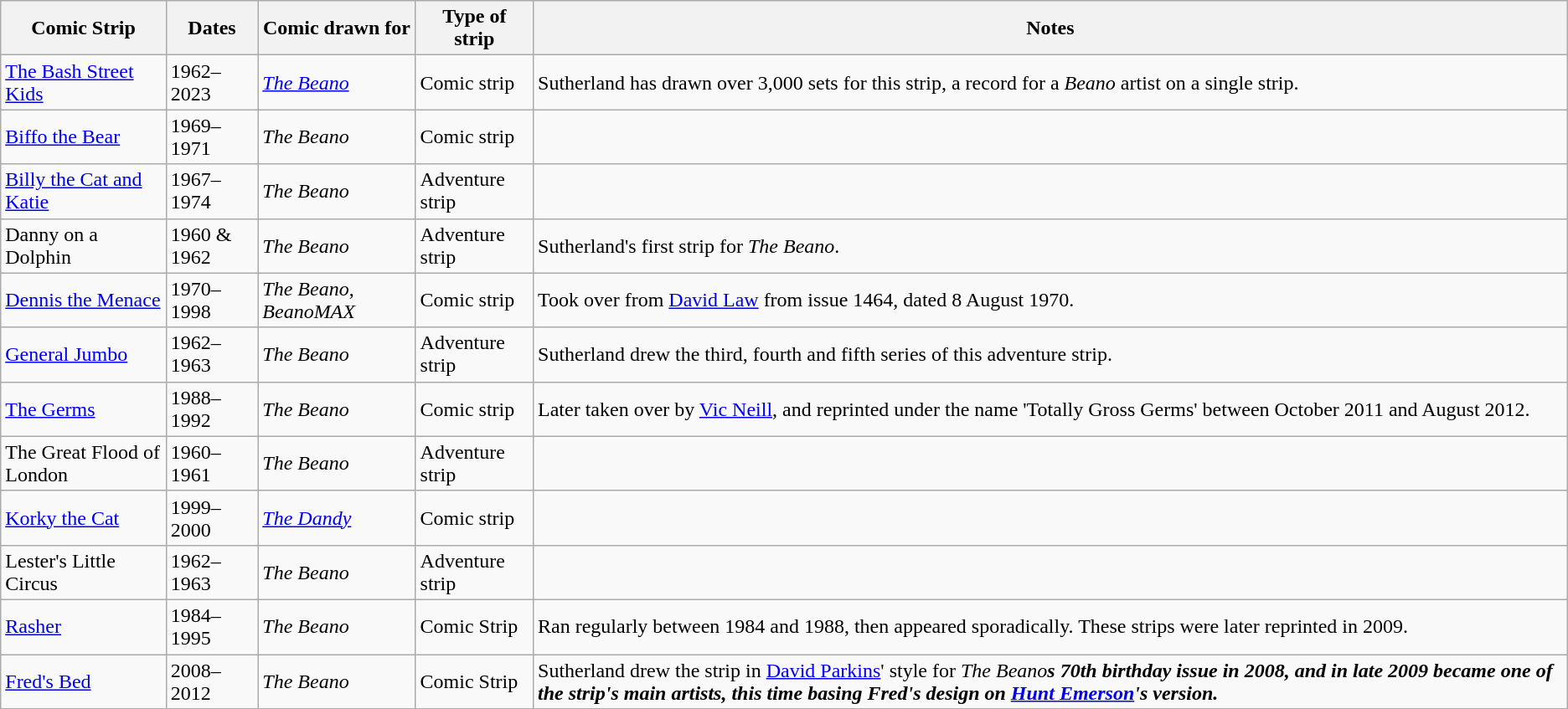<table class="wikitable sortable">
<tr>
<th>Comic Strip</th>
<th>Dates</th>
<th>Comic drawn for</th>
<th>Type of strip</th>
<th>Notes</th>
</tr>
<tr>
<td><a href='#'>The Bash Street Kids</a></td>
<td>1962–2023</td>
<td><em><a href='#'>The Beano</a></em></td>
<td>Comic strip</td>
<td>Sutherland has drawn over 3,000 sets for this strip, a record for a <em>Beano</em> artist on a single strip.</td>
</tr>
<tr>
<td><a href='#'>Biffo the Bear</a></td>
<td>1969–1971</td>
<td><em>The Beano</em></td>
<td>Comic strip</td>
<td></td>
</tr>
<tr>
<td><a href='#'>Billy the Cat and Katie</a></td>
<td>1967–1974</td>
<td><em>The Beano</em></td>
<td>Adventure strip</td>
<td></td>
</tr>
<tr>
<td>Danny on a Dolphin</td>
<td>1960 & 1962</td>
<td><em>The Beano</em></td>
<td>Adventure strip</td>
<td>Sutherland's first strip for <em>The Beano</em>.</td>
</tr>
<tr>
<td><a href='#'>Dennis the Menace</a></td>
<td>1970–1998</td>
<td><em>The Beano</em>, <em>BeanoMAX</em></td>
<td>Comic strip</td>
<td>Took over from <a href='#'>David Law</a> from issue 1464, dated 8 August 1970.</td>
</tr>
<tr>
<td><a href='#'>General Jumbo</a></td>
<td>1962–1963</td>
<td><em>The Beano</em></td>
<td>Adventure strip</td>
<td>Sutherland drew the third, fourth and fifth series of this adventure strip.</td>
</tr>
<tr>
<td><a href='#'>The Germs</a></td>
<td>1988–1992</td>
<td><em>The Beano</em></td>
<td>Comic strip</td>
<td>Later taken over by <a href='#'>Vic Neill</a>, and reprinted under the name 'Totally Gross Germs' between October 2011 and August 2012.</td>
</tr>
<tr>
<td>The Great Flood of London</td>
<td>1960–1961</td>
<td><em>The Beano</em></td>
<td>Adventure strip</td>
<td></td>
</tr>
<tr>
<td><a href='#'>Korky the Cat</a></td>
<td>1999–2000</td>
<td><em><a href='#'>The Dandy</a></em></td>
<td>Comic strip</td>
<td></td>
</tr>
<tr>
<td>Lester's Little Circus</td>
<td>1962–1963</td>
<td><em>The Beano</em></td>
<td>Adventure strip</td>
<td></td>
</tr>
<tr>
<td><a href='#'>Rasher</a></td>
<td>1984–1995</td>
<td><em>The Beano</em></td>
<td>Comic Strip</td>
<td>Ran regularly between 1984 and 1988, then appeared sporadically. These strips were later reprinted in 2009.</td>
</tr>
<tr>
<td><a href='#'>Fred's Bed</a></td>
<td>2008–2012</td>
<td><em>The Beano</em></td>
<td>Comic Strip</td>
<td>Sutherland drew the strip in <a href='#'>David Parkins</a>' style for <em>The Beano<strong>s 70th birthday issue in 2008, and in late 2009 became one of the strip's main artists, this time basing Fred's design on <a href='#'>Hunt Emerson</a>'s version.</td>
</tr>
</table>
